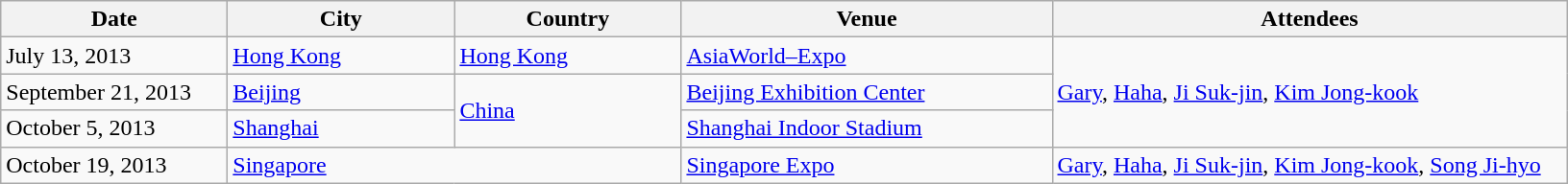<table class="wikitable">
<tr>
<th style="width:150px;">Date</th>
<th style="width:150px;">City</th>
<th style="width:150px;">Country</th>
<th style="width:250px;">Venue</th>
<th style="width:350px;">Attendees</th>
</tr>
<tr>
<td>July 13, 2013</td>
<td><a href='#'>Hong Kong</a></td>
<td><a href='#'>Hong Kong</a></td>
<td><a href='#'>AsiaWorld–Expo</a></td>
<td rowspan="3"><a href='#'>Gary</a>, <a href='#'>Haha</a>, <a href='#'>Ji Suk-jin</a>, <a href='#'>Kim Jong-kook</a></td>
</tr>
<tr>
<td>September 21, 2013</td>
<td><a href='#'>Beijing</a></td>
<td rowspan="2"><a href='#'>China</a></td>
<td><a href='#'>Beijing Exhibition Center</a></td>
</tr>
<tr>
<td>October 5, 2013</td>
<td><a href='#'>Shanghai</a></td>
<td><a href='#'>Shanghai Indoor Stadium</a></td>
</tr>
<tr>
<td>October 19, 2013</td>
<td colspan="2"><a href='#'>Singapore</a></td>
<td><a href='#'>Singapore Expo</a></td>
<td><a href='#'>Gary</a>, <a href='#'>Haha</a>, <a href='#'>Ji Suk-jin</a>, <a href='#'>Kim Jong-kook</a>, <a href='#'>Song Ji-hyo</a></td>
</tr>
</table>
